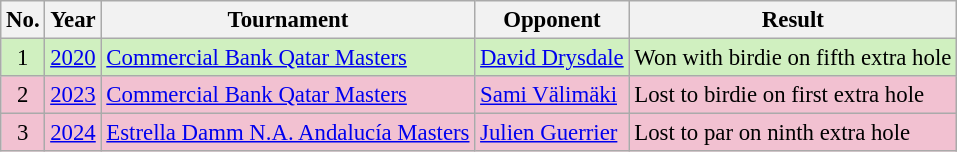<table class="wikitable" style="font-size:95%;">
<tr>
<th>No.</th>
<th>Year</th>
<th>Tournament</th>
<th>Opponent</th>
<th>Result</th>
</tr>
<tr style="background:#D0F0C0;">
<td align=center>1</td>
<td><a href='#'>2020</a></td>
<td><a href='#'>Commercial Bank Qatar Masters</a></td>
<td> <a href='#'>David Drysdale</a></td>
<td>Won with birdie on fifth extra hole</td>
</tr>
<tr style="background:#F2C1D1;">
<td align=center>2</td>
<td><a href='#'>2023</a></td>
<td><a href='#'>Commercial Bank Qatar Masters</a></td>
<td> <a href='#'>Sami Välimäki</a></td>
<td>Lost to birdie on first extra hole</td>
</tr>
<tr style="background:#F2C1D1;">
<td align=center>3</td>
<td><a href='#'>2024</a></td>
<td><a href='#'>Estrella Damm N.A. Andalucía Masters</a></td>
<td> <a href='#'>Julien Guerrier</a></td>
<td>Lost to par on ninth extra hole</td>
</tr>
</table>
